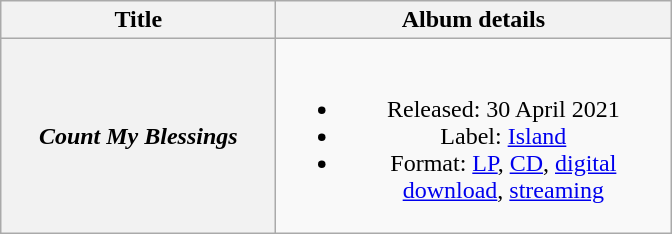<table class="wikitable plainrowheaders" style="text-align:center;">
<tr>
<th scope="col" style="width:11em;">Title</th>
<th scope="col" style="width:16em;">Album details</th>
</tr>
<tr>
<th scope="row"><em>Count My Blessings</em></th>
<td><br><ul><li>Released: 30 April 2021</li><li>Label: <a href='#'>Island</a></li><li>Format: <a href='#'>LP</a>, <a href='#'>CD</a>, <a href='#'>digital download</a>, <a href='#'>streaming</a></li></ul></td>
</tr>
</table>
